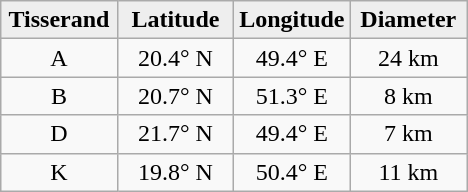<table class="wikitable">
<tr>
<th width="25%" style="background:#eeeeee;">Tisserand</th>
<th width="25%" style="background:#eeeeee;">Latitude</th>
<th width="25%" style="background:#eeeeee;">Longitude</th>
<th width="25%" style="background:#eeeeee;">Diameter</th>
</tr>
<tr>
<td align="center">A</td>
<td align="center">20.4° N</td>
<td align="center">49.4° E</td>
<td align="center">24 km</td>
</tr>
<tr>
<td align="center">B</td>
<td align="center">20.7° N</td>
<td align="center">51.3° E</td>
<td align="center">8 km</td>
</tr>
<tr>
<td align="center">D</td>
<td align="center">21.7° N</td>
<td align="center">49.4° E</td>
<td align="center">7 km</td>
</tr>
<tr>
<td align="center">K</td>
<td align="center">19.8° N</td>
<td align="center">50.4° E</td>
<td align="center">11 km</td>
</tr>
</table>
